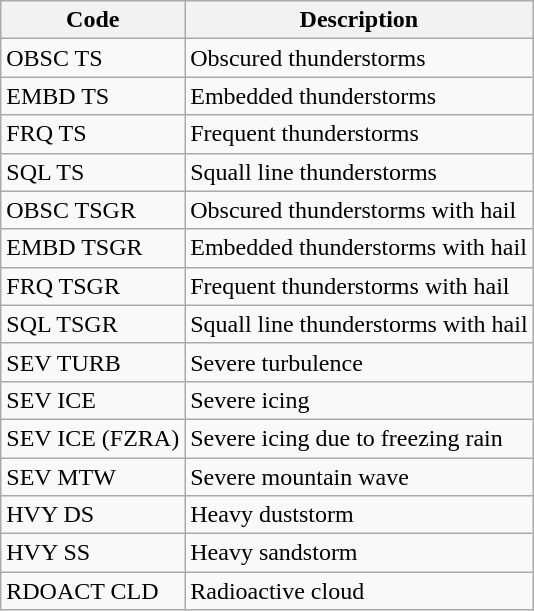<table class="wikitable">
<tr>
<th>Code</th>
<th>Description</th>
</tr>
<tr>
<td>OBSC TS</td>
<td>Obscured thunderstorms</td>
</tr>
<tr>
<td>EMBD TS</td>
<td>Embedded thunderstorms</td>
</tr>
<tr>
<td>FRQ TS</td>
<td>Frequent thunderstorms</td>
</tr>
<tr>
<td>SQL TS</td>
<td>Squall line thunderstorms</td>
</tr>
<tr>
<td>OBSC TSGR</td>
<td>Obscured thunderstorms with hail</td>
</tr>
<tr>
<td>EMBD TSGR</td>
<td>Embedded thunderstorms with hail</td>
</tr>
<tr>
<td>FRQ TSGR</td>
<td>Frequent thunderstorms with hail</td>
</tr>
<tr>
<td>SQL TSGR</td>
<td>Squall line thunderstorms with hail</td>
</tr>
<tr>
<td>SEV TURB</td>
<td>Severe turbulence</td>
</tr>
<tr>
<td>SEV ICE</td>
<td>Severe icing</td>
</tr>
<tr>
<td>SEV ICE (FZRA)</td>
<td>Severe icing due to freezing rain</td>
</tr>
<tr>
<td>SEV MTW</td>
<td>Severe mountain wave</td>
</tr>
<tr>
<td>HVY DS</td>
<td>Heavy duststorm</td>
</tr>
<tr>
<td>HVY SS</td>
<td>Heavy sandstorm</td>
</tr>
<tr>
<td>RDOACT CLD</td>
<td>Radioactive cloud</td>
</tr>
</table>
